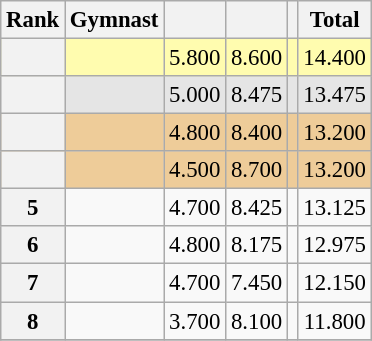<table class="wikitable sortable" style="text-align:center; font-size:95%">
<tr>
<th scope=col>Rank</th>
<th scope=col>Gymnast</th>
<th scope=col></th>
<th scope=col></th>
<th scope=col></th>
<th scope=col>Total</th>
</tr>
<tr bgcolor=fffcaf>
<th scope=row></th>
<td align=left></td>
<td>5.800</td>
<td>8.600</td>
<td></td>
<td>14.400</td>
</tr>
<tr bgcolor=e5e5e5>
<th scope=row></th>
<td align=left></td>
<td>5.000</td>
<td>8.475</td>
<td></td>
<td>13.475</td>
</tr>
<tr bgcolor=eecc99>
<th scope=row></th>
<td align=left></td>
<td>4.800</td>
<td>8.400</td>
<td></td>
<td>13.200</td>
</tr>
<tr bgcolor=eecc99>
<th scope=row></th>
<td align=left></td>
<td>4.500</td>
<td>8.700</td>
<td></td>
<td>13.200</td>
</tr>
<tr>
<th scope=row>5</th>
<td align=left></td>
<td>4.700</td>
<td>8.425</td>
<td></td>
<td>13.125</td>
</tr>
<tr>
<th scope=row>6</th>
<td align=left></td>
<td>4.800</td>
<td>8.175</td>
<td></td>
<td>12.975</td>
</tr>
<tr>
<th scope=row>7</th>
<td align=left></td>
<td>4.700</td>
<td>7.450</td>
<td></td>
<td>12.150</td>
</tr>
<tr>
<th scope=row>8</th>
<td align=left></td>
<td>3.700</td>
<td>8.100</td>
<td></td>
<td>11.800</td>
</tr>
<tr>
</tr>
</table>
